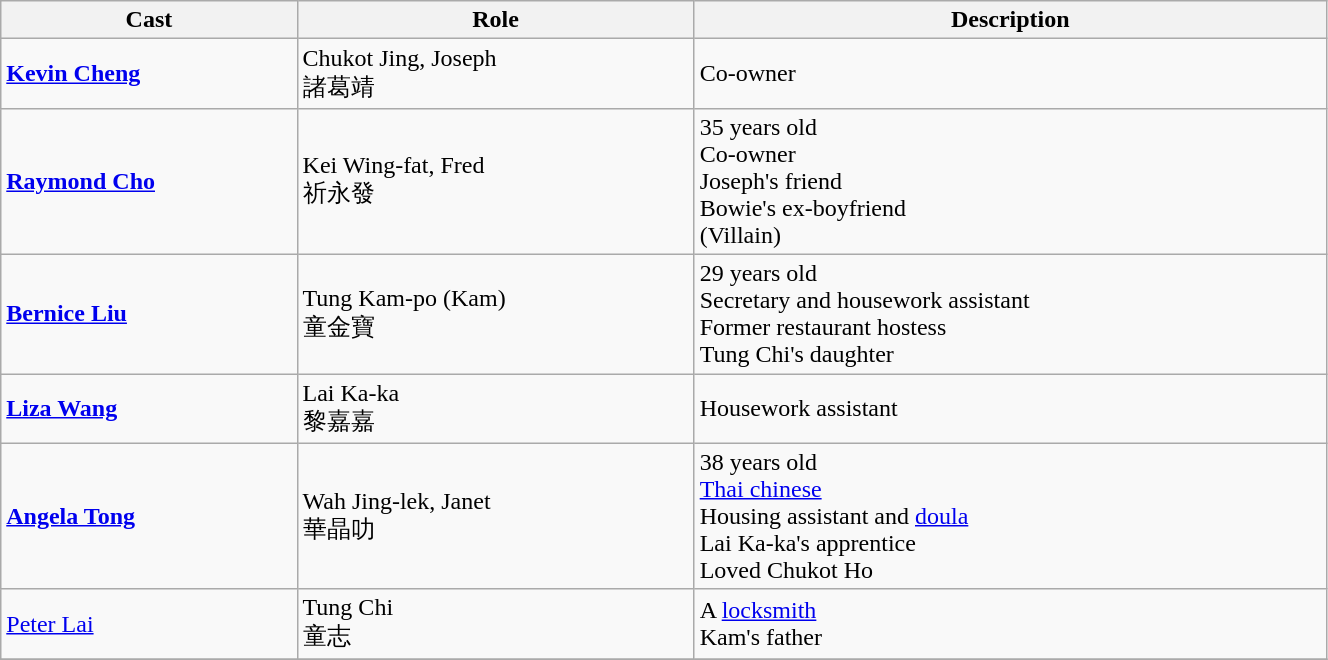<table class="wikitable" width="70%">
<tr>
<th>Cast</th>
<th>Role</th>
<th>Description</th>
</tr>
<tr>
<td><strong><a href='#'>Kevin Cheng</a></strong></td>
<td>Chukot Jing, Joseph<br>諸葛靖</td>
<td>Co-owner</td>
</tr>
<tr>
<td><strong><a href='#'>Raymond Cho</a></strong></td>
<td>Kei Wing-fat, Fred<br>祈永發</td>
<td>35 years old<br>Co-owner<br>Joseph's friend<br>Bowie's ex-boyfriend<br>(Villain)</td>
</tr>
<tr>
<td><strong><a href='#'>Bernice Liu</a></strong></td>
<td>Tung Kam-po (Kam)<br>童金寶</td>
<td>29 years old<br>Secretary and housework assistant<br>Former restaurant hostess<br>Tung Chi's daughter</td>
</tr>
<tr>
<td><strong><a href='#'>Liza Wang</a></strong></td>
<td>Lai Ka-ka<br>黎嘉嘉</td>
<td>Housework assistant</td>
</tr>
<tr>
<td><strong><a href='#'>Angela Tong</a></strong></td>
<td>Wah Jing-lek, Janet<br>華晶叻</td>
<td>38 years old<br><a href='#'>Thai chinese</a><br>Housing assistant and <a href='#'>doula</a><br>Lai Ka-ka's apprentice<br>Loved Chukot Ho</td>
</tr>
<tr>
<td><a href='#'>Peter Lai</a></td>
<td>Tung Chi<br>童志</td>
<td>A <a href='#'>locksmith</a><br>Kam's father</td>
</tr>
<tr>
</tr>
</table>
